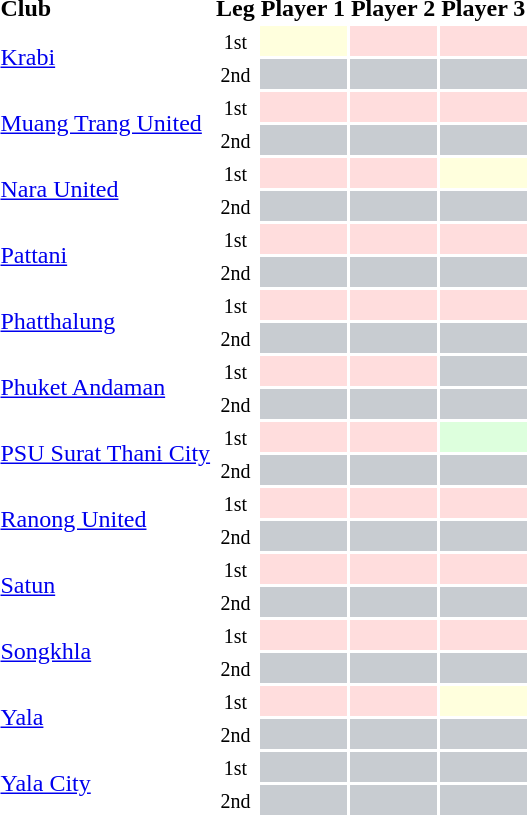<table class="sortable" style="text-align:left">
<tr>
<th>Club</th>
<th>Leg</th>
<th>Player 1</th>
<th>Player 2</th>
<th>Player 3</th>
</tr>
<tr>
<td rowspan="2"><a href='#'>Krabi</a></td>
<td align="center"><small>1st</small></td>
<td bgcolor="#ffffdd"></td>
<td bgcolor="#ffdddd"></td>
<td bgcolor="#ffdddd"></td>
</tr>
<tr>
<td align="center"><small>2nd</small></td>
<td bgcolor="#c8ccd1"></td>
<td bgcolor="#c8ccd1"></td>
<td bgcolor="#c8ccd1"></td>
</tr>
<tr>
<td rowspan="2"><a href='#'>Muang Trang United</a></td>
<td align="center"><small>1st</small></td>
<td bgcolor="#ffdddd"></td>
<td bgcolor="#ffdddd"></td>
<td bgcolor="#ffdddd"></td>
</tr>
<tr>
<td align="center"><small>2nd</small></td>
<td bgcolor="#c8ccd1"></td>
<td bgcolor="#c8ccd1"></td>
<td bgcolor="#c8ccd1"></td>
</tr>
<tr>
<td rowspan="2"><a href='#'>Nara United</a></td>
<td align="center"><small>1st</small></td>
<td bgcolor="#ffdddd"></td>
<td bgcolor="#ffdddd"></td>
<td bgcolor="#ffffdd"></td>
</tr>
<tr>
<td align="center"><small>2nd</small></td>
<td bgcolor="#c8ccd1"></td>
<td bgcolor="#c8ccd1"></td>
<td bgcolor="#c8ccd1"></td>
</tr>
<tr>
<td rowspan="2"><a href='#'>Pattani</a></td>
<td align="center"><small>1st</small></td>
<td bgcolor="#ffdddd"></td>
<td bgcolor="#ffdddd"></td>
<td bgcolor="#ffdddd"></td>
</tr>
<tr>
<td align="center"><small>2nd</small></td>
<td bgcolor="#c8ccd1"></td>
<td bgcolor="#c8ccd1"></td>
<td bgcolor="#c8ccd1"></td>
</tr>
<tr>
<td rowspan="2"><a href='#'>Phatthalung</a></td>
<td align="center"><small>1st</small></td>
<td bgcolor="#ffdddd"></td>
<td bgcolor="#ffdddd"></td>
<td bgcolor="#ffdddd"></td>
</tr>
<tr>
<td align="center"><small>2nd</small></td>
<td bgcolor="#c8ccd1"></td>
<td bgcolor="#c8ccd1"></td>
<td bgcolor="#c8ccd1"></td>
</tr>
<tr>
<td rowspan="2"><a href='#'>Phuket Andaman</a></td>
<td align="center"><small>1st</small></td>
<td bgcolor="#ffdddd"></td>
<td bgcolor="#ffdddd"></td>
<td bgcolor="#c8ccd1"></td>
</tr>
<tr>
<td align="center"><small>2nd</small></td>
<td bgcolor="#c8ccd1"></td>
<td bgcolor="#c8ccd1"></td>
<td bgcolor="#c8ccd1"></td>
</tr>
<tr>
<td rowspan="2"><a href='#'>PSU Surat Thani City</a></td>
<td align="center"><small>1st</small></td>
<td bgcolor="#ffdddd"></td>
<td bgcolor="#ffdddd"></td>
<td bgcolor="#ddffdd"></td>
</tr>
<tr>
<td align="center"><small>2nd</small></td>
<td bgcolor="#c8ccd1"></td>
<td bgcolor="#c8ccd1"></td>
<td bgcolor="#c8ccd1"></td>
</tr>
<tr>
<td rowspan="2"><a href='#'>Ranong United</a></td>
<td align="center"><small>1st</small></td>
<td bgcolor="#ffdddd"></td>
<td bgcolor="#ffdddd"></td>
<td bgcolor="#ffdddd"></td>
</tr>
<tr>
<td align="center"><small>2nd</small></td>
<td bgcolor="#c8ccd1"></td>
<td bgcolor="#c8ccd1"></td>
<td bgcolor="#c8ccd1"></td>
</tr>
<tr>
<td rowspan="2"><a href='#'>Satun</a></td>
<td align="center"><small>1st</small></td>
<td bgcolor="#ffdddd"></td>
<td bgcolor="#ffdddd"></td>
<td bgcolor="#ffdddd"></td>
</tr>
<tr>
<td align="center"><small>2nd</small></td>
<td bgcolor="#c8ccd1"></td>
<td bgcolor="#c8ccd1"></td>
<td bgcolor="#c8ccd1"></td>
</tr>
<tr>
<td rowspan="2"><a href='#'>Songkhla</a></td>
<td align="center"><small>1st</small></td>
<td bgcolor="#ffdddd"></td>
<td bgcolor="#ffdddd"></td>
<td bgcolor="#ffdddd"></td>
</tr>
<tr>
<td align="center"><small>2nd</small></td>
<td bgcolor="#c8ccd1"></td>
<td bgcolor="#c8ccd1"></td>
<td bgcolor="#c8ccd1"></td>
</tr>
<tr>
<td rowspan="2"><a href='#'>Yala</a></td>
<td align="center"><small>1st</small></td>
<td bgcolor="#ffdddd"></td>
<td bgcolor="#ffdddd"></td>
<td bgcolor="#ffffdd"></td>
</tr>
<tr>
<td align="center"><small>2nd</small></td>
<td bgcolor="#c8ccd1"></td>
<td bgcolor="#c8ccd1"></td>
<td bgcolor="#c8ccd1"></td>
</tr>
<tr>
<td rowspan="2"><a href='#'>Yala City</a></td>
<td align="center"><small>1st</small></td>
<td bgcolor="#c8ccd1"></td>
<td bgcolor="#c8ccd1"></td>
<td bgcolor="#c8ccd1"></td>
</tr>
<tr>
<td align="center"><small>2nd</small></td>
<td bgcolor="#c8ccd1"></td>
<td bgcolor="#c8ccd1"></td>
<td bgcolor="#c8ccd1"></td>
</tr>
</table>
